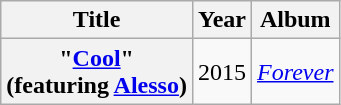<table class="wikitable plainrowheaders" style="text-align:center" id="singlestable">
<tr>
<th scope="col">Title</th>
<th scope="col">Year</th>
<th scope="col">Album</th>
</tr>
<tr>
<th scope="row">"<a href='#'>Cool</a>"<br><span>(featuring <a href='#'>Alesso</a>)</span></th>
<td>2015</td>
<td><em><a href='#'>Forever</a></em></td>
</tr>
</table>
